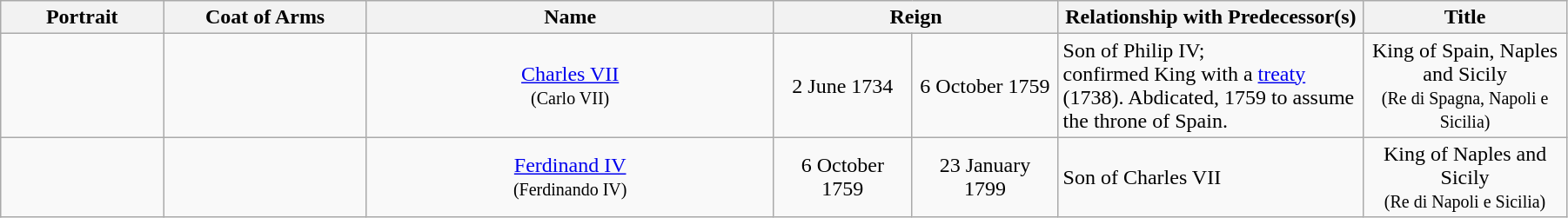<table width=95% class="wikitable">
<tr>
<th width=8%>Portrait</th>
<th width=10%>Coat of Arms</th>
<th width=20%>Name</th>
<th colspan=2 width=14%>Reign</th>
<th width=15%>Relationship with Predecessor(s)</th>
<th width=10%>Title</th>
</tr>
<tr>
<td align="center"></td>
<td align="center"></td>
<td align="center"><a href='#'>Charles VII</a><br><small>(Carlo VII)</small></td>
<td align="center">2 June 1734</td>
<td align="center">6 October 1759</td>
<td>Son of Philip IV;<br>confirmed King with a <a href='#'>treaty</a> (1738). Abdicated, 1759 to assume the throne of Spain.</td>
<td align="center">King of Spain, Naples and Sicily<br><small>(Re di Spagna, Napoli e Sicilia)</small></td>
</tr>
<tr>
<td align="center"></td>
<td align="center"></td>
<td align="center"><a href='#'>Ferdinand IV</a><br><small>(Ferdinando IV)</small></td>
<td align="center">6 October 1759</td>
<td align="center">23 January 1799</td>
<td>Son of Charles VII</td>
<td align="center">King of Naples and Sicily<br><small>(Re di Napoli e Sicilia)</small></td>
</tr>
</table>
